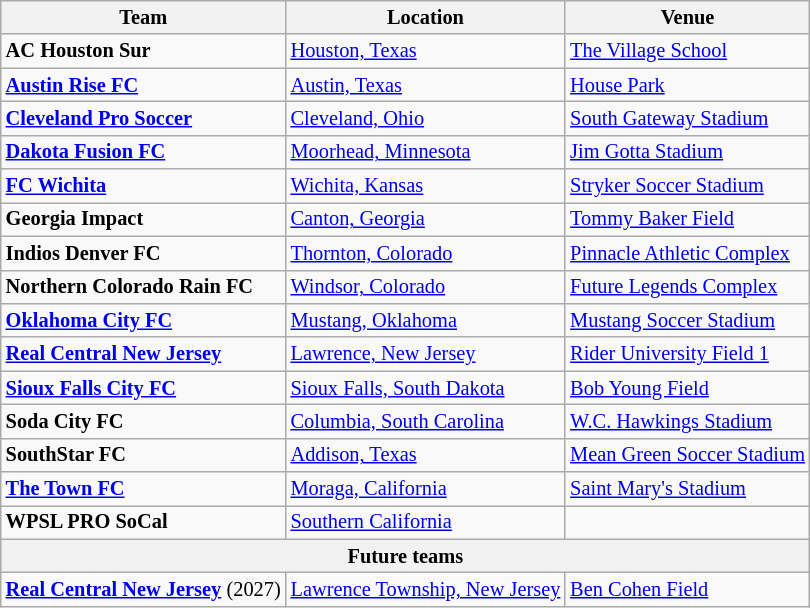<table class="wikitable" style="font-size:85%">
<tr>
<th>Team</th>
<th>Location</th>
<th>Venue</th>
</tr>
<tr>
<td><strong>AC Houston Sur</strong></td>
<td><a href='#'>Houston, Texas</a></td>
<td><a href='#'>The Village School</a></td>
</tr>
<tr>
<td><strong><a href='#'>Austin Rise FC</a></strong></td>
<td><a href='#'>Austin, Texas</a></td>
<td><a href='#'>House Park</a></td>
</tr>
<tr>
<td><strong><a href='#'>Cleveland Pro Soccer</a></strong></td>
<td><a href='#'>Cleveland, Ohio</a></td>
<td><a href='#'>South Gateway Stadium</a></td>
</tr>
<tr>
<td><strong><a href='#'>Dakota Fusion FC</a></strong></td>
<td><a href='#'>Moorhead, Minnesota</a></td>
<td><a href='#'>Jim Gotta Stadium</a></td>
</tr>
<tr>
<td><strong><a href='#'>FC Wichita</a></strong></td>
<td><a href='#'>Wichita, Kansas</a></td>
<td><a href='#'>Stryker Soccer Stadium</a></td>
</tr>
<tr>
<td><strong>Georgia Impact</strong></td>
<td><a href='#'>Canton, Georgia</a></td>
<td><a href='#'>Tommy Baker Field</a></td>
</tr>
<tr>
<td><strong>Indios Denver FC</strong></td>
<td><a href='#'>Thornton, Colorado</a></td>
<td><a href='#'>Pinnacle Athletic Complex</a></td>
</tr>
<tr>
<td><strong>Northern Colorado Rain FC</strong></td>
<td><a href='#'>Windsor, Colorado</a></td>
<td><a href='#'>Future Legends Complex</a></td>
</tr>
<tr>
<td><strong><a href='#'>Oklahoma City FC</a></strong></td>
<td><a href='#'>Mustang, Oklahoma</a></td>
<td><a href='#'>Mustang Soccer Stadium</a></td>
</tr>
<tr>
<td><strong><a href='#'>Real Central New Jersey</a></strong></td>
<td><a href='#'>Lawrence, New Jersey</a></td>
<td><a href='#'>Rider University Field 1</a></td>
</tr>
<tr>
<td><strong><a href='#'>Sioux Falls City FC</a></strong></td>
<td><a href='#'>Sioux Falls, South Dakota</a></td>
<td><a href='#'>Bob Young Field</a></td>
</tr>
<tr>
<td><strong>Soda City FC</strong></td>
<td><a href='#'>Columbia, South Carolina</a></td>
<td><a href='#'>W.C. Hawkings Stadium</a></td>
</tr>
<tr>
<td><strong>SouthStar FC</strong></td>
<td><a href='#'>Addison, Texas</a></td>
<td><a href='#'>Mean Green Soccer Stadium</a></td>
</tr>
<tr>
<td><strong><a href='#'>The Town FC</a></strong></td>
<td><a href='#'>Moraga, California</a></td>
<td><a href='#'>Saint Mary's Stadium</a></td>
</tr>
<tr>
<td><strong>WPSL PRO SoCal</strong></td>
<td><a href='#'>Southern California</a></td>
<td></td>
</tr>
<tr>
<th colspan="3">Future teams</th>
</tr>
<tr>
<td><strong><a href='#'>Real Central New Jersey</a></strong> (2027)</td>
<td><a href='#'>Lawrence Township, New Jersey</a></td>
<td><a href='#'>Ben Cohen Field</a></td>
</tr>
</table>
